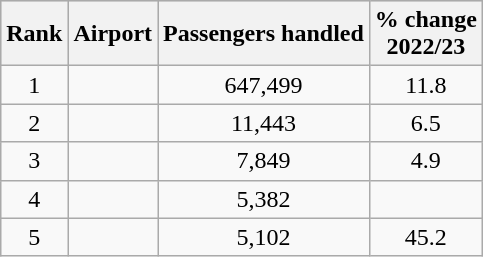<table class="wikitable sortable">
<tr style="background:lightgrey;">
<th>Rank</th>
<th>Airport</th>
<th>Passengers handled</th>
<th>% change<br>2022/23</th>
</tr>
<tr>
<td align=center>1</td>
<td></td>
<td align=center>647,499</td>
<td align=center> 11.8</td>
</tr>
<tr>
<td align=center>2</td>
<td></td>
<td align=center>11,443</td>
<td align=center> 6.5</td>
</tr>
<tr>
<td align=center>3</td>
<td></td>
<td align=center>7,849</td>
<td align=center> 4.9</td>
</tr>
<tr>
<td align=center>4</td>
<td></td>
<td align=center>5,382</td>
<td align=center></td>
</tr>
<tr>
<td align=center>5</td>
<td></td>
<td align=center>5,102</td>
<td align=center> 45.2</td>
</tr>
</table>
